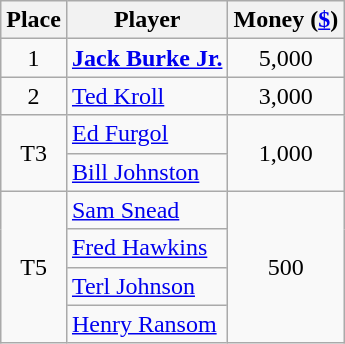<table class=wikitable>
<tr>
<th>Place</th>
<th>Player</th>
<th>Money (<a href='#'>$</a>)</th>
</tr>
<tr>
<td align=center>1</td>
<td> <strong><a href='#'>Jack Burke Jr.</a></strong></td>
<td align=center>5,000</td>
</tr>
<tr>
<td align=center>2</td>
<td> <a href='#'>Ted Kroll</a></td>
<td align=center>3,000</td>
</tr>
<tr>
<td rowspan=2 align=center>T3</td>
<td> <a href='#'>Ed Furgol</a></td>
<td rowspan=2 align=center>1,000</td>
</tr>
<tr>
<td> <a href='#'>Bill Johnston</a></td>
</tr>
<tr>
<td rowspan=4 align=center>T5</td>
<td> <a href='#'>Sam Snead</a></td>
<td rowspan=4 align=center>500</td>
</tr>
<tr>
<td> <a href='#'>Fred Hawkins</a></td>
</tr>
<tr>
<td> <a href='#'>Terl Johnson</a></td>
</tr>
<tr>
<td> <a href='#'>Henry Ransom</a></td>
</tr>
</table>
